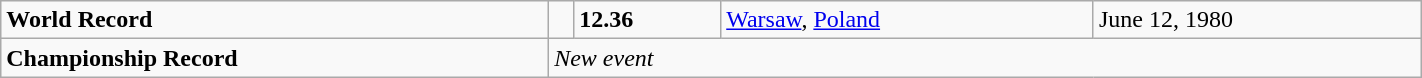<table class="wikitable" width=75%>
<tr>
<td><strong>World Record</strong></td>
<td></td>
<td><strong>12.36</strong></td>
<td><a href='#'>Warsaw</a>, <a href='#'>Poland</a></td>
<td>June 12, 1980</td>
</tr>
<tr>
<td><strong>Championship Record</strong></td>
<td colspan="4"><em>New event</em></td>
</tr>
</table>
